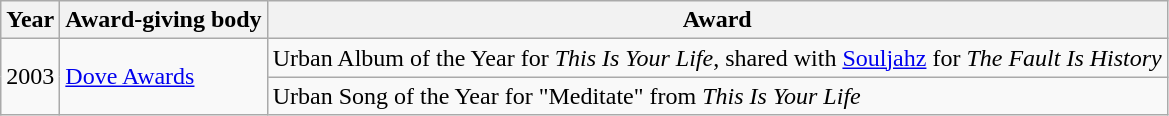<table class="wikitable">
<tr>
<th>Year</th>
<th>Award-giving body</th>
<th>Award</th>
</tr>
<tr>
<td rowspan=2>2003</td>
<td rowspan=2><a href='#'>Dove Awards</a></td>
<td>Urban Album of the Year for <em>This Is Your Life</em>, shared with <a href='#'>Souljahz</a> for <em>The Fault Is History</em></td>
</tr>
<tr>
<td>Urban Song of the Year for "Meditate" from <em>This Is Your Life</em></td>
</tr>
</table>
